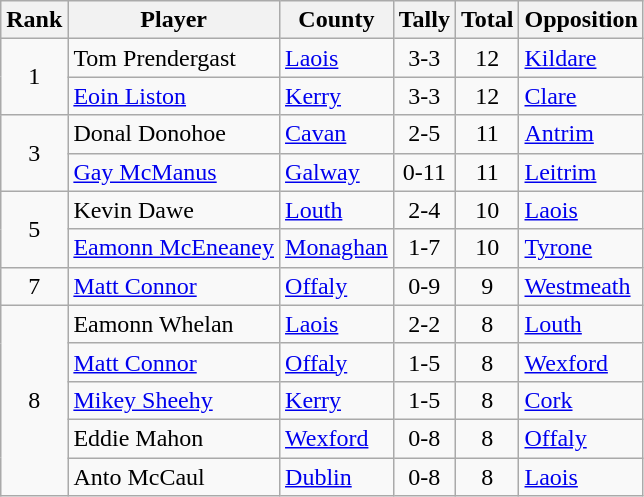<table class="wikitable">
<tr>
<th>Rank</th>
<th>Player</th>
<th>County</th>
<th>Tally</th>
<th>Total</th>
<th>Opposition</th>
</tr>
<tr>
<td rowspan=2 align=center>1</td>
<td>Tom Prendergast</td>
<td><a href='#'>Laois</a></td>
<td align=center>3-3</td>
<td align=center>12</td>
<td><a href='#'>Kildare</a></td>
</tr>
<tr>
<td><a href='#'>Eoin Liston</a></td>
<td><a href='#'>Kerry</a></td>
<td align=center>3-3</td>
<td align=center>12</td>
<td><a href='#'>Clare</a></td>
</tr>
<tr>
<td rowspan=2 align=center>3</td>
<td>Donal Donohoe</td>
<td><a href='#'>Cavan</a></td>
<td align=center>2-5</td>
<td align=center>11</td>
<td><a href='#'>Antrim</a></td>
</tr>
<tr>
<td><a href='#'>Gay McManus</a></td>
<td><a href='#'>Galway</a></td>
<td align=center>0-11</td>
<td align=center>11</td>
<td><a href='#'>Leitrim</a></td>
</tr>
<tr>
<td rowspan=2 align=center>5</td>
<td>Kevin Dawe</td>
<td><a href='#'>Louth</a></td>
<td align=center>2-4</td>
<td align=center>10</td>
<td><a href='#'>Laois</a></td>
</tr>
<tr>
<td><a href='#'>Eamonn McEneaney</a></td>
<td><a href='#'>Monaghan</a></td>
<td align=center>1-7</td>
<td align=center>10</td>
<td><a href='#'>Tyrone</a></td>
</tr>
<tr>
<td rowspan=1 align=center>7</td>
<td><a href='#'>Matt Connor</a></td>
<td><a href='#'>Offaly</a></td>
<td align=center>0-9</td>
<td align=center>9</td>
<td><a href='#'>Westmeath</a></td>
</tr>
<tr>
<td rowspan=5 align=center>8</td>
<td>Eamonn Whelan</td>
<td><a href='#'>Laois</a></td>
<td align=center>2-2</td>
<td align=center>8</td>
<td><a href='#'>Louth</a></td>
</tr>
<tr>
<td><a href='#'>Matt Connor</a></td>
<td><a href='#'>Offaly</a></td>
<td align=center>1-5</td>
<td align=center>8</td>
<td><a href='#'>Wexford</a></td>
</tr>
<tr>
<td><a href='#'>Mikey Sheehy</a></td>
<td><a href='#'>Kerry</a></td>
<td align=center>1-5</td>
<td align=center>8</td>
<td><a href='#'>Cork</a></td>
</tr>
<tr>
<td>Eddie Mahon</td>
<td><a href='#'>Wexford</a></td>
<td align=center>0-8</td>
<td align=center>8</td>
<td><a href='#'>Offaly</a></td>
</tr>
<tr>
<td>Anto McCaul</td>
<td><a href='#'>Dublin</a></td>
<td align=center>0-8</td>
<td align=center>8</td>
<td><a href='#'>Laois</a></td>
</tr>
</table>
